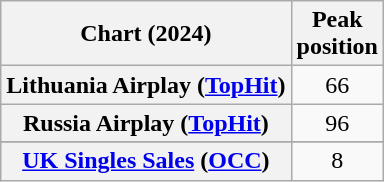<table class="wikitable sortable plainrowheaders" style="text-align:center">
<tr>
<th scope="col">Chart (2024)</th>
<th scope="col">Peak<br>position</th>
</tr>
<tr>
<th scope="row">Lithuania Airplay (<a href='#'>TopHit</a>)</th>
<td>66</td>
</tr>
<tr>
<th scope="row">Russia Airplay (<a href='#'>TopHit</a>)</th>
<td>96</td>
</tr>
<tr>
</tr>
<tr>
<th scope="row"><a href='#'>UK Singles Sales</a> (<a href='#'>OCC</a>)</th>
<td>8</td>
</tr>
</table>
